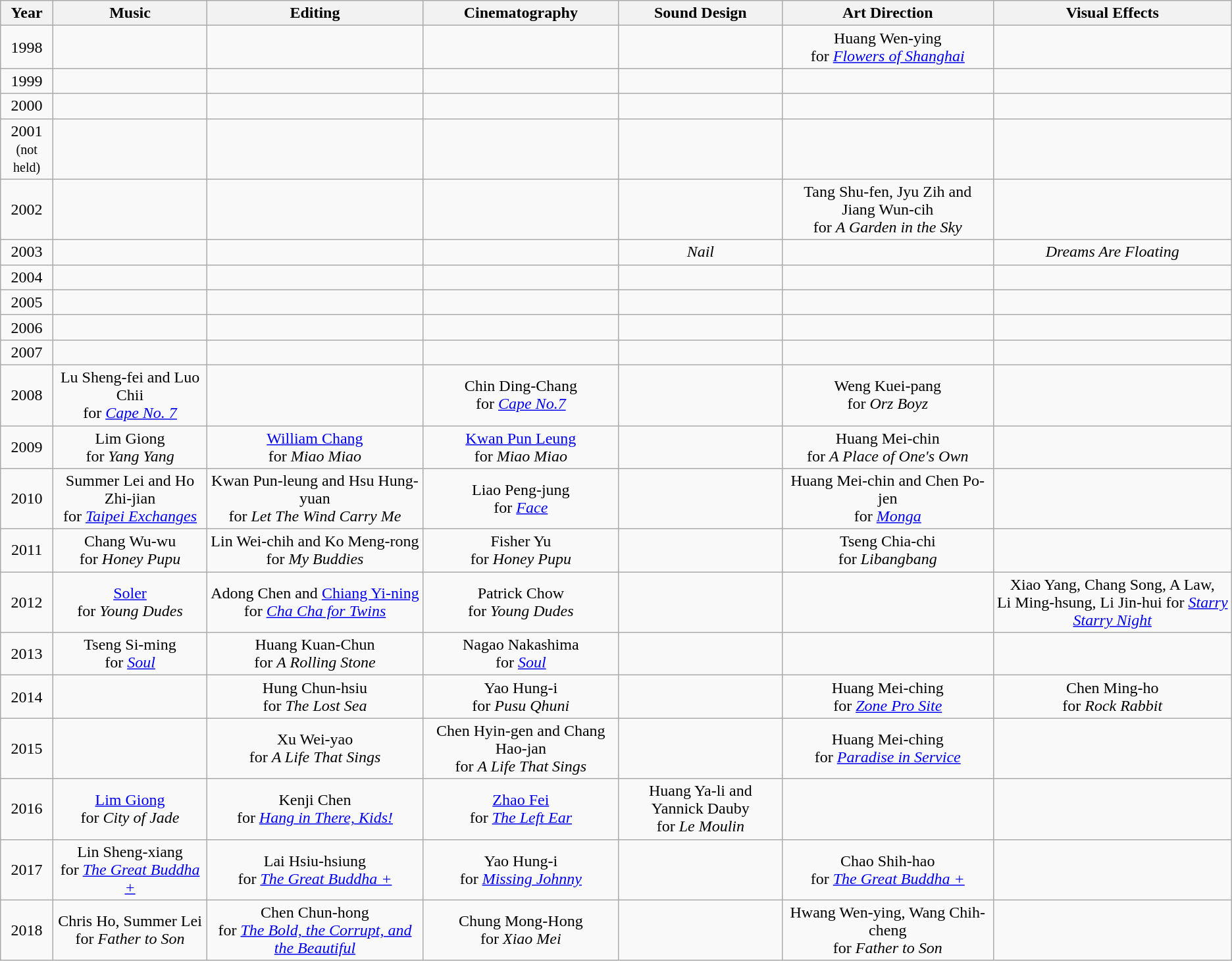<table class="sortable wikitable" style="text-align:center">
<tr>
<th>Year</th>
<th>Music</th>
<th>Editing</th>
<th>Cinematography</th>
<th>Sound Design</th>
<th>Art Direction</th>
<th>Visual Effects</th>
</tr>
<tr>
<td>1998</td>
<td></td>
<td></td>
<td></td>
<td></td>
<td>Huang Wen-ying<br> for <em><a href='#'>Flowers of Shanghai</a></em></td>
<td></td>
</tr>
<tr>
<td>1999</td>
<td></td>
<td></td>
<td></td>
<td></td>
<td></td>
<td></td>
</tr>
<tr>
<td>2000</td>
<td></td>
<td></td>
<td></td>
<td></td>
<td></td>
<td></td>
</tr>
<tr>
<td>2001<br><small>(not held)</small></td>
<td></td>
<td></td>
<td></td>
<td></td>
<td></td>
<td></td>
</tr>
<tr>
<td>2002</td>
<td></td>
<td></td>
<td></td>
<td></td>
<td>Tang Shu-fen, Jyu Zih and Jiang Wun-cih<br> for <em>A Garden in the Sky</em></td>
<td></td>
</tr>
<tr>
<td>2003</td>
<td></td>
<td></td>
<td></td>
<td><em>Nail</em></td>
<td></td>
<td><em>Dreams Are Floating</em></td>
</tr>
<tr>
<td>2004</td>
<td></td>
<td></td>
<td></td>
<td></td>
<td></td>
<td></td>
</tr>
<tr>
<td>2005</td>
<td></td>
<td></td>
<td></td>
<td></td>
<td></td>
<td></td>
</tr>
<tr>
<td>2006</td>
<td></td>
<td></td>
<td></td>
<td></td>
<td></td>
<td></td>
</tr>
<tr>
<td>2007</td>
<td></td>
<td></td>
<td></td>
<td></td>
<td></td>
<td></td>
</tr>
<tr>
<td>2008</td>
<td>Lu Sheng-fei and Luo Chii<br> for <em><a href='#'>Cape No. 7</a></em></td>
<td></td>
<td>Chin Ding-Chang<br> for <em><a href='#'>Cape No.7</a></em></td>
<td></td>
<td>Weng Kuei-pang<br> for <em>Orz Boyz</em></td>
<td></td>
</tr>
<tr>
<td>2009</td>
<td>Lim Giong<br> for <em>Yang Yang</em></td>
<td><a href='#'>William Chang</a><br>for <em>Miao Miao</em></td>
<td><a href='#'>Kwan Pun Leung</a><br> for <em>Miao Miao</em></td>
<td></td>
<td>Huang Mei-chin<br> for <em>A Place of One's Own</em></td>
<td></td>
</tr>
<tr>
<td>2010</td>
<td>Summer Lei and Ho Zhi-jian<br> for <em><a href='#'>Taipei Exchanges</a></em></td>
<td>Kwan Pun-leung and Hsu Hung-yuan<br>for <em>Let The Wind Carry Me</em></td>
<td>Liao Peng-jung<br> for <em><a href='#'>Face</a></em></td>
<td></td>
<td>Huang Mei-chin and Chen Po-jen<br> for <em><a href='#'>Monga</a></em></td>
<td></td>
</tr>
<tr>
<td>2011</td>
<td>Chang Wu-wu<br> for <em>Honey Pupu</em></td>
<td>Lin Wei-chih and Ko Meng-rong<br>for <em>My Buddies</em></td>
<td>Fisher Yu<br> for <em>Honey Pupu</em></td>
<td></td>
<td>Tseng Chia-chi<br> for <em>Libangbang</em></td>
<td></td>
</tr>
<tr>
<td>2012</td>
<td><a href='#'>Soler</a><br> for <em>Young Dudes</em></td>
<td>Adong Chen and <a href='#'>Chiang Yi-ning</a><br>for <em><a href='#'>Cha Cha for Twins</a></em></td>
<td>Patrick Chow<br> for <em>Young Dudes</em></td>
<td></td>
<td></td>
<td>Xiao Yang, Chang Song, A Law,<br> Li Ming-hsung, Li Jin-hui for <em><a href='#'>Starry Starry Night</a></em></td>
</tr>
<tr>
<td>2013</td>
<td>Tseng Si-ming<br> for <em><a href='#'>Soul</a></em></td>
<td>Huang Kuan-Chun<br>for <em>A Rolling Stone</em></td>
<td>Nagao Nakashima<br> for <em><a href='#'>Soul</a></em></td>
<td></td>
<td></td>
<td></td>
</tr>
<tr>
<td>2014</td>
<td></td>
<td>Hung Chun-hsiu <br>for <em>The Lost Sea</em></td>
<td>Yao Hung-i<br> for <em>Pusu Qhuni</em></td>
<td></td>
<td>Huang Mei-ching<br> for <em><a href='#'>Zone Pro Site</a></em></td>
<td>Chen Ming-ho<br> for <em>Rock Rabbit</em></td>
</tr>
<tr>
<td>2015</td>
<td></td>
<td>Xu Wei-yao <br>for <em>A Life That Sings</em></td>
<td>Chen Hyin-gen and Chang Hao-jan<br> for <em>A Life That Sings</em></td>
<td></td>
<td>Huang Mei-ching<br> for <em><a href='#'>Paradise in Service</a></em></td>
<td></td>
</tr>
<tr>
<td>2016</td>
<td><a href='#'>Lim Giong</a><br>for <em>City of Jade</em></td>
<td>Kenji Chen <br>for <em><a href='#'>Hang in There, Kids!</a></em></td>
<td><a href='#'>Zhao Fei</a><br> for <em><a href='#'>The Left Ear</a></em></td>
<td>Huang Ya-li and Yannick Dauby<br> for <em>Le Moulin</em></td>
<td></td>
<td></td>
</tr>
<tr>
<td>2017</td>
<td>Lin Sheng-xiang<br>for <em><a href='#'>The Great Buddha +</a></em></td>
<td>Lai Hsiu-hsiung <br>for <em><a href='#'>The Great Buddha +</a></em></td>
<td>Yao Hung-i<br> for <em><a href='#'>Missing Johnny</a></em></td>
<td></td>
<td>Chao Shih-hao<br> for <em><a href='#'>The Great Buddha +</a></em></td>
<td></td>
</tr>
<tr>
<td>2018</td>
<td>Chris Ho, Summer Lei<br>for <em>Father to Son</em></td>
<td>Chen Chun-hong <br>for <em><a href='#'>The Bold, the Corrupt, and the Beautiful</a></em></td>
<td>Chung Mong-Hong<br> for <em>Xiao Mei</em></td>
<td></td>
<td>Hwang Wen-ying, Wang Chih-cheng<br>for <em>Father to Son</em></td>
<td></td>
</tr>
</table>
